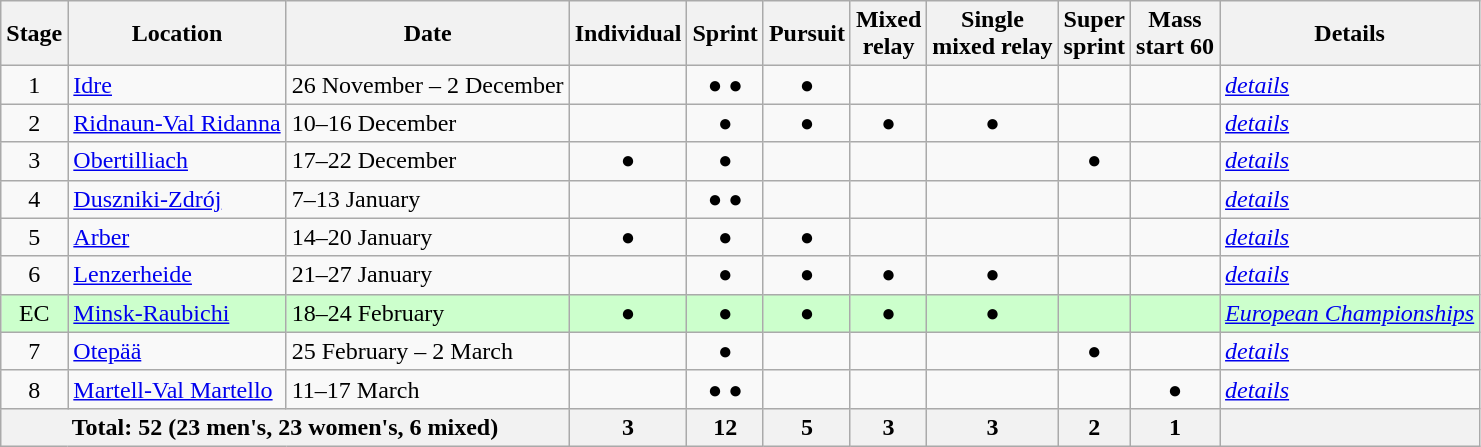<table class="wikitable" border="1">
<tr>
<th>Stage</th>
<th>Location</th>
<th>Date</th>
<th>Individual</th>
<th>Sprint</th>
<th>Pursuit</th>
<th>Mixed<br>relay</th>
<th>Single<br>mixed relay</th>
<th>Super<br>sprint</th>
<th>Mass<br>start 60</th>
<th>Details</th>
</tr>
<tr align=center>
<td>1</td>
<td align=left> <a href='#'>Idre</a></td>
<td align=left>26 November – 2 December</td>
<td></td>
<td>● ●</td>
<td>●</td>
<td></td>
<td></td>
<td></td>
<td></td>
<td align=left><a href='#'><em>details</em></a></td>
</tr>
<tr align=center>
<td>2</td>
<td align=left> <a href='#'>Ridnaun-Val Ridanna</a></td>
<td align=left>10–16 December</td>
<td></td>
<td>●</td>
<td>●</td>
<td>●</td>
<td>●</td>
<td></td>
<td></td>
<td align=left><a href='#'><em>details</em></a></td>
</tr>
<tr align=center>
<td>3</td>
<td align=left> <a href='#'>Obertilliach</a></td>
<td align=left>17–22 December</td>
<td>●</td>
<td>●</td>
<td></td>
<td></td>
<td></td>
<td>●</td>
<td></td>
<td align=left><a href='#'><em>details</em></a></td>
</tr>
<tr align=center>
<td>4</td>
<td align=left> <a href='#'>Duszniki-Zdrój</a></td>
<td align=left>7–13 January</td>
<td></td>
<td>● ●</td>
<td></td>
<td></td>
<td></td>
<td></td>
<td></td>
<td align=left><a href='#'><em>details</em></a></td>
</tr>
<tr align=center>
<td>5</td>
<td align=left> <a href='#'>Arber</a></td>
<td align=left>14–20 January</td>
<td>●</td>
<td>●</td>
<td>●</td>
<td></td>
<td></td>
<td></td>
<td></td>
<td align=left><a href='#'><em>details</em></a></td>
</tr>
<tr align=center>
<td>6</td>
<td align=left> <a href='#'>Lenzerheide</a></td>
<td align=left>21–27 January</td>
<td></td>
<td>●</td>
<td>●</td>
<td>●</td>
<td>●</td>
<td></td>
<td></td>
<td align=left><a href='#'><em>details</em></a></td>
</tr>
<tr align=center style="background:#CCFFCC">
<td>EC</td>
<td align=left> <a href='#'>Minsk-Raubichi</a></td>
<td align=left>18–24 February</td>
<td>●</td>
<td>●</td>
<td>●</td>
<td>●</td>
<td>●</td>
<td></td>
<td></td>
<td align=left><a href='#'><em>European Championships</em></a></td>
</tr>
<tr align=center>
<td>7</td>
<td align=left> <a href='#'>Otepää</a></td>
<td align=left>25 February – 2 March</td>
<td></td>
<td>●</td>
<td></td>
<td></td>
<td></td>
<td>●</td>
<td></td>
<td align=left><a href='#'><em>details</em></a></td>
</tr>
<tr align=center>
<td>8</td>
<td align=left> <a href='#'>Martell-Val Martello</a></td>
<td align=left>11–17 March</td>
<td></td>
<td>● ●</td>
<td></td>
<td></td>
<td></td>
<td></td>
<td>●</td>
<td align=left><a href='#'><em>details</em></a></td>
</tr>
<tr align=center>
<th colspan="3">Total: 52 (23 men's, 23 women's, 6 mixed)</th>
<th>3</th>
<th>12</th>
<th>5</th>
<th>3</th>
<th>3</th>
<th>2</th>
<th>1</th>
<th></th>
</tr>
</table>
